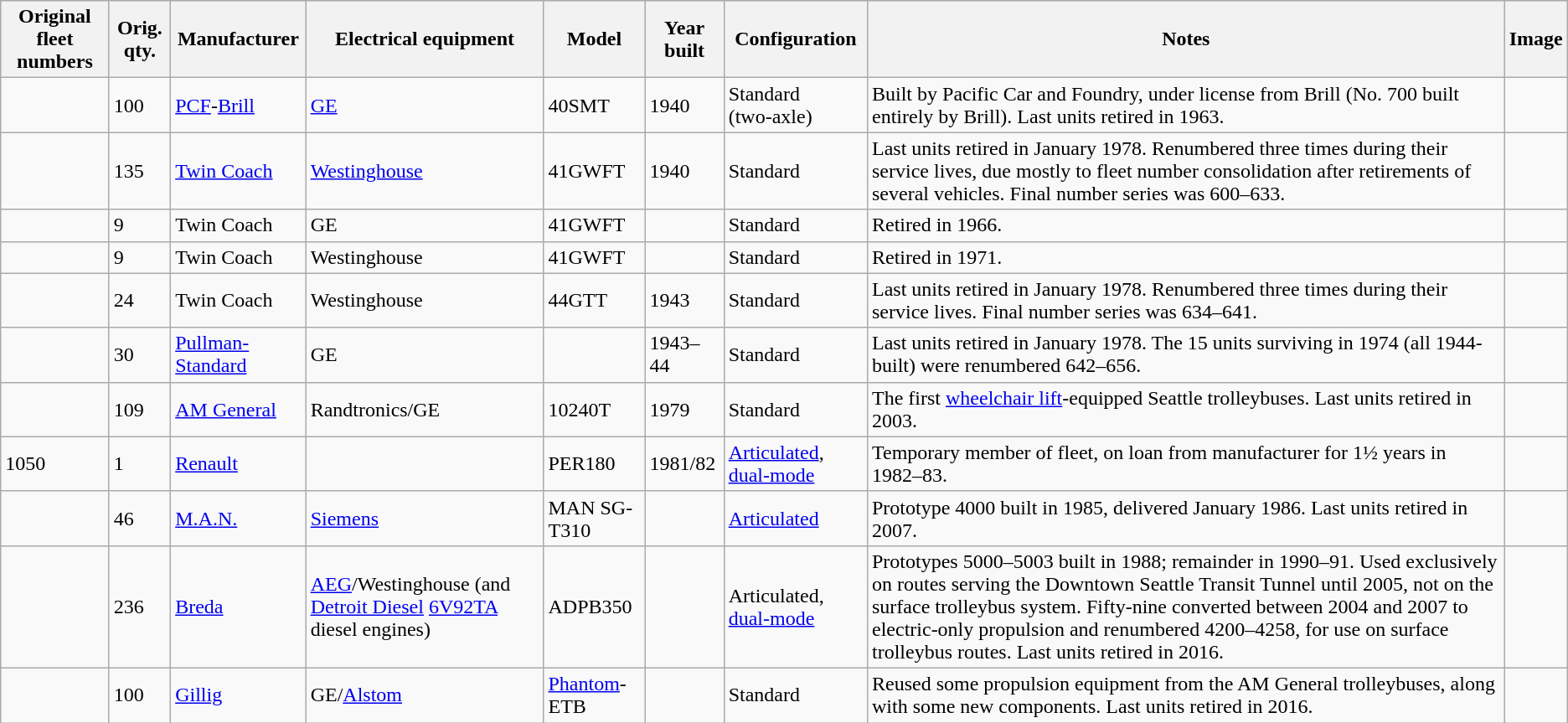<table class="wikitable">
<tr style="background:#E0E0E0;">
<th>Original fleet numbers</th>
<th>Orig. qty.</th>
<th>Manufacturer</th>
<th>Electrical equipment</th>
<th>Model</th>
<th>Year built</th>
<th>Configuration</th>
<th>Notes</th>
<th>Image</th>
</tr>
<tr>
<td></td>
<td>100</td>
<td><a href='#'>PCF</a>-<a href='#'>Brill</a></td>
<td><a href='#'>GE</a></td>
<td>40SMT</td>
<td>1940</td>
<td>Standard<br>(two-axle)</td>
<td>Built by Pacific Car and Foundry, under license from Brill (No. 700 built entirely by Brill). Last units retired in 1963.</td>
<td></td>
</tr>
<tr>
<td></td>
<td>135</td>
<td><a href='#'>Twin Coach</a></td>
<td><a href='#'>Westinghouse</a></td>
<td>41GWFT</td>
<td>1940</td>
<td>Standard</td>
<td>Last units retired in January 1978. Renumbered three times during their service lives, due mostly to fleet number consolidation after retirements of several vehicles. Final number series was 600–633.</td>
<td></td>
</tr>
<tr>
<td></td>
<td>9</td>
<td>Twin Coach</td>
<td>GE</td>
<td>41GWFT</td>
<td></td>
<td>Standard</td>
<td>Retired in 1966.</td>
<td></td>
</tr>
<tr>
<td></td>
<td>9</td>
<td>Twin Coach</td>
<td>Westinghouse</td>
<td>41GWFT</td>
<td></td>
<td>Standard</td>
<td>Retired in 1971.</td>
<td></td>
</tr>
<tr>
<td></td>
<td>24</td>
<td>Twin Coach</td>
<td>Westinghouse</td>
<td>44GTT</td>
<td>1943</td>
<td>Standard</td>
<td>Last units retired in January 1978. Renumbered three times during their service lives. Final number series was 634–641.</td>
<td></td>
</tr>
<tr>
<td></td>
<td>30</td>
<td><a href='#'>Pullman-Standard</a></td>
<td>GE</td>
<td></td>
<td>1943–44</td>
<td>Standard</td>
<td>Last units retired in January 1978.  The 15 units surviving in 1974 (all 1944-built) were renumbered 642–656.</td>
<td></td>
</tr>
<tr>
<td> </td>
<td>109</td>
<td><a href='#'>AM General</a></td>
<td>Randtronics/GE</td>
<td>10240T</td>
<td>1979</td>
<td>Standard</td>
<td>The first <a href='#'>wheelchair lift</a>-equipped Seattle trolleybuses. Last units retired in 2003.</td>
<td></td>
</tr>
<tr>
<td>1050</td>
<td>1</td>
<td><a href='#'>Renault</a></td>
<td></td>
<td>PER180</td>
<td>1981/82</td>
<td><a href='#'>Articulated</a>, <a href='#'>dual-mode</a></td>
<td>Temporary member of fleet, on loan from manufacturer for 1½ years in 1982–83.</td>
<td></td>
</tr>
<tr>
<td></td>
<td>46</td>
<td><a href='#'>M.A.N.</a></td>
<td><a href='#'>Siemens</a></td>
<td>MAN SG-T310</td>
<td></td>
<td><a href='#'>Articulated</a></td>
<td>Prototype 4000 built in 1985, delivered January 1986. Last units retired in 2007.</td>
<td></td>
</tr>
<tr>
<td></td>
<td>236</td>
<td><a href='#'>Breda</a></td>
<td><a href='#'>AEG</a>/Westinghouse (and <a href='#'>Detroit Diesel</a> <a href='#'>6V92TA</a> diesel engines)</td>
<td>ADPB350</td>
<td></td>
<td>Articulated, <a href='#'>dual-mode</a></td>
<td>Prototypes 5000–5003 built in 1988; remainder in 1990–91. Used exclusively on routes serving the Downtown Seattle Transit Tunnel until 2005, not on the surface trolleybus system. Fifty-nine converted between 2004 and 2007 to electric-only propulsion and renumbered 4200–4258, for use on surface trolleybus routes. Last units retired in 2016.</td>
<td></td>
</tr>
<tr>
<td></td>
<td>100</td>
<td><a href='#'>Gillig</a></td>
<td>GE/<a href='#'>Alstom</a></td>
<td><a href='#'>Phantom</a>-ETB</td>
<td></td>
<td>Standard</td>
<td>Reused some propulsion equipment from the AM General trolleybuses, along with some new components. Last units retired in 2016.</td>
<td></td>
</tr>
</table>
